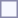<table style="border:1px solid #8888aa; background-color:#f7f8ff; padding:5px; font-size:95%; margin: 0px 12px 12px 0px;">
</table>
